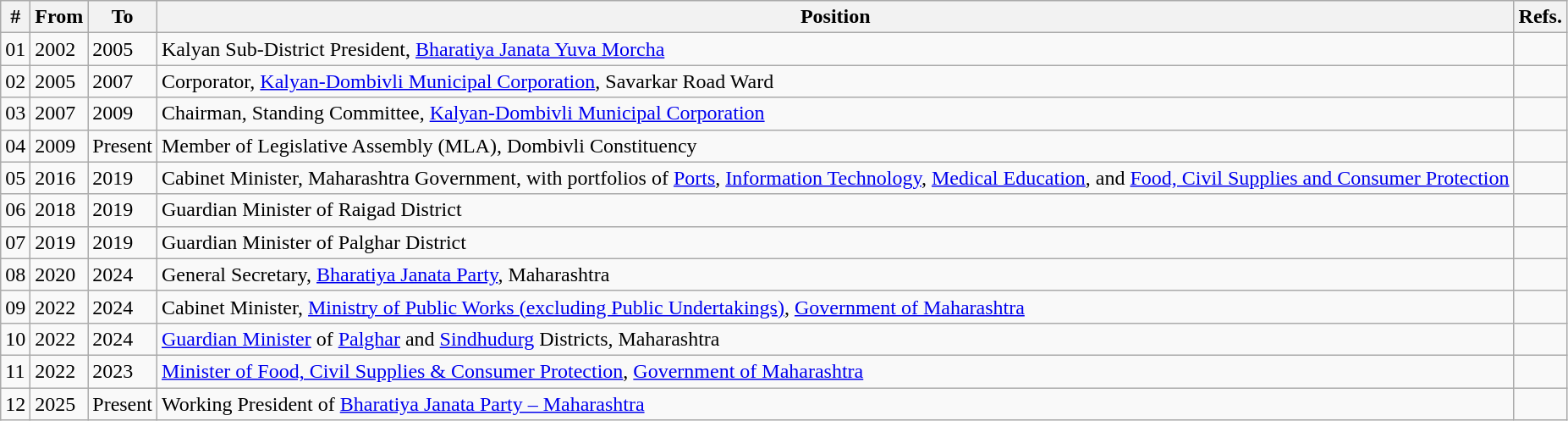<table class="wikitable sortable">
<tr>
<th>#</th>
<th>From</th>
<th>To</th>
<th>Position</th>
<th>Refs.</th>
</tr>
<tr>
<td>01</td>
<td>2002</td>
<td>2005</td>
<td>Kalyan Sub-District President, <a href='#'>Bharatiya Janata Yuva Morcha</a></td>
<td></td>
</tr>
<tr>
<td>02</td>
<td>2005</td>
<td>2007</td>
<td>Corporator, <a href='#'>Kalyan-Dombivli Municipal Corporation</a>, Savarkar Road Ward</td>
<td></td>
</tr>
<tr>
<td>03</td>
<td>2007</td>
<td>2009</td>
<td>Chairman, Standing Committee, <a href='#'>Kalyan-Dombivli Municipal Corporation</a></td>
<td></td>
</tr>
<tr>
<td>04</td>
<td>2009</td>
<td>Present</td>
<td>Member of Legislative Assembly (MLA), Dombivli Constituency</td>
<td></td>
</tr>
<tr>
<td>05</td>
<td>2016</td>
<td>2019</td>
<td>Cabinet Minister, Maharashtra Government, with portfolios of <a href='#'>Ports</a>, <a href='#'>Information Technology</a>, <a href='#'>Medical Education</a>, and <a href='#'>Food, Civil Supplies and Consumer Protection</a></td>
<td></td>
</tr>
<tr>
<td>06</td>
<td>2018</td>
<td>2019</td>
<td>Guardian Minister of Raigad District</td>
<td></td>
</tr>
<tr>
<td>07</td>
<td>2019</td>
<td>2019</td>
<td>Guardian Minister of Palghar District</td>
<td></td>
</tr>
<tr>
<td>08</td>
<td>2020</td>
<td>2024</td>
<td>General Secretary, <a href='#'>Bharatiya Janata Party</a>, Maharashtra</td>
<td></td>
</tr>
<tr>
<td>09</td>
<td>2022</td>
<td>2024</td>
<td>Cabinet Minister, <a href='#'>Ministry of Public Works (excluding Public Undertakings)</a>, <a href='#'>Government of Maharashtra</a></td>
<td></td>
</tr>
<tr>
<td>10</td>
<td>2022</td>
<td>2024</td>
<td><a href='#'>Guardian Minister</a> of <a href='#'>Palghar</a> and <a href='#'>Sindhudurg</a> Districts, Maharashtra</td>
<td></td>
</tr>
<tr>
<td>11</td>
<td>2022</td>
<td>2023</td>
<td><a href='#'>Minister of Food, Civil Supplies & Consumer Protection</a>, <a href='#'>Government of Maharashtra</a></td>
<td></td>
</tr>
<tr>
<td>12</td>
<td>2025</td>
<td>Present</td>
<td>Working President of <a href='#'>Bharatiya Janata Party – Maharashtra</a></td>
<td></td>
</tr>
</table>
